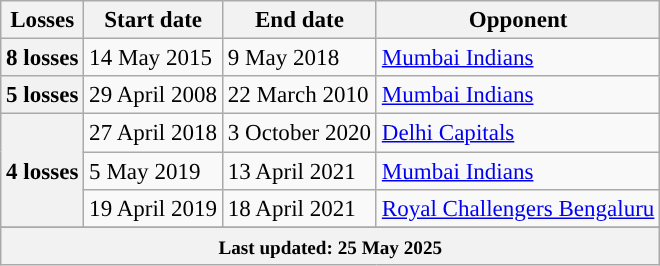<table class="wikitable sortable" style="text-align:left;font-size:96%;">
<tr>
<th>Losses</th>
<th>Start date</th>
<th>End date</th>
<th>Opponent</th>
</tr>
<tr>
<th>8 losses</th>
<td>14 May 2015</td>
<td>9 May 2018</td>
<td><a href='#'>Mumbai Indians</a></td>
</tr>
<tr>
<th>5 losses</th>
<td>29 April 2008</td>
<td>22 March 2010</td>
<td><a href='#'>Mumbai Indians</a></td>
</tr>
<tr>
<th rowspan=3>4 losses</th>
<td>27 April 2018</td>
<td>3 October 2020</td>
<td><a href='#'>Delhi Capitals</a></td>
</tr>
<tr>
<td>5 May 2019</td>
<td>13 April 2021</td>
<td><a href='#'>Mumbai Indians</a></td>
</tr>
<tr>
<td>19 April 2019</td>
<td>18 April 2021</td>
<td><a href='#'>Royal Challengers Bengaluru</a></td>
</tr>
<tr>
</tr>
<tr class="sortbottom">
<th colspan="4"><small>Last updated: 25 May 2025</small></th>
</tr>
</table>
